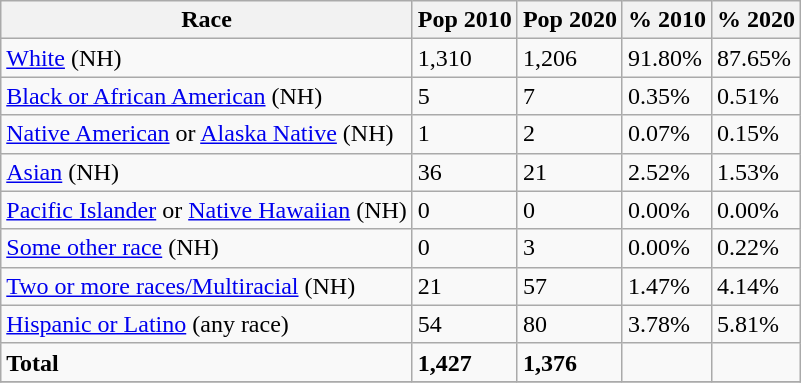<table class="wikitable">
<tr>
<th>Race</th>
<th>Pop 2010</th>
<th>Pop 2020</th>
<th>% 2010</th>
<th>% 2020</th>
</tr>
<tr>
<td><a href='#'>White</a> (NH)</td>
<td>1,310</td>
<td>1,206</td>
<td>91.80%</td>
<td>87.65%</td>
</tr>
<tr>
<td><a href='#'>Black or African American</a> (NH)</td>
<td>5</td>
<td>7</td>
<td>0.35%</td>
<td>0.51%</td>
</tr>
<tr>
<td><a href='#'>Native American</a> or <a href='#'>Alaska Native</a> (NH)</td>
<td>1</td>
<td>2</td>
<td>0.07%</td>
<td>0.15%</td>
</tr>
<tr>
<td><a href='#'>Asian</a> (NH)</td>
<td>36</td>
<td>21</td>
<td>2.52%</td>
<td>1.53%</td>
</tr>
<tr>
<td><a href='#'>Pacific Islander</a> or <a href='#'>Native Hawaiian</a> (NH)</td>
<td>0</td>
<td>0</td>
<td>0.00%</td>
<td>0.00%</td>
</tr>
<tr>
<td><a href='#'>Some other race</a> (NH)</td>
<td>0</td>
<td>3</td>
<td>0.00%</td>
<td>0.22%</td>
</tr>
<tr>
<td><a href='#'>Two or more races/Multiracial</a> (NH)</td>
<td>21</td>
<td>57</td>
<td>1.47%</td>
<td>4.14%</td>
</tr>
<tr>
<td><a href='#'>Hispanic or Latino</a> (any race)</td>
<td>54</td>
<td>80</td>
<td>3.78%</td>
<td>5.81%</td>
</tr>
<tr>
<td><strong>Total</strong></td>
<td><strong>1,427</strong></td>
<td><strong>1,376</strong></td>
<td></td>
<td></td>
</tr>
<tr>
</tr>
</table>
